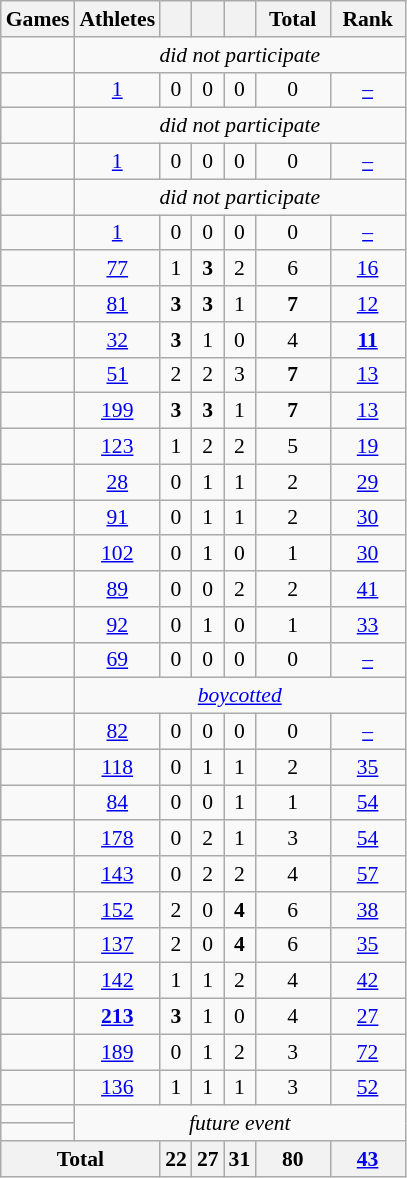<table class="wikitable sortable" style="text-align:center; font-size:90%">
<tr>
<th>Games</th>
<th>Athletes</th>
<th width:3em; font-weight:bold;"></th>
<th width:3em; font-weight:bold;"></th>
<th width:3em; font-weight:bold;"></th>
<th style="width:3em; font-weight:bold;">Total</th>
<th style="width:3em; font-weight:bold;">Rank</th>
</tr>
<tr>
<td align=left> </td>
<td colspan=6><em>did not participate</em></td>
</tr>
<tr>
<td align=left> </td>
<td><a href='#'>1</a></td>
<td>0</td>
<td>0</td>
<td>0</td>
<td>0</td>
<td><a href='#'>–</a></td>
</tr>
<tr>
<td align=left> </td>
<td colspan=6><em>did not participate</em></td>
</tr>
<tr>
<td align=left> </td>
<td><a href='#'>1</a></td>
<td>0</td>
<td>0</td>
<td>0</td>
<td>0</td>
<td><a href='#'>–</a></td>
</tr>
<tr>
<td align=left> </td>
<td colspan=6><em>did not participate</em></td>
</tr>
<tr>
<td align=left> </td>
<td><a href='#'>1</a></td>
<td>0</td>
<td>0</td>
<td>0</td>
<td>0</td>
<td><a href='#'>–</a></td>
</tr>
<tr>
<td align=left> </td>
<td><a href='#'>77</a></td>
<td>1</td>
<td><strong>3</strong></td>
<td>2</td>
<td>6</td>
<td><a href='#'>16</a></td>
</tr>
<tr>
<td align=left> </td>
<td><a href='#'>81</a></td>
<td><strong>3</strong></td>
<td><strong>3</strong></td>
<td>1</td>
<td><strong>7</strong></td>
<td><a href='#'>12</a></td>
</tr>
<tr>
<td align=left> </td>
<td><a href='#'>32</a></td>
<td><strong>3</strong></td>
<td>1</td>
<td>0</td>
<td>4</td>
<td><a href='#'><strong>11</strong></a></td>
</tr>
<tr>
<td align=left> </td>
<td><a href='#'>51</a></td>
<td>2</td>
<td>2</td>
<td>3</td>
<td><strong>7</strong></td>
<td><a href='#'>13</a></td>
</tr>
<tr>
<td align=left> </td>
<td><a href='#'>199</a></td>
<td><strong>3</strong></td>
<td><strong>3</strong></td>
<td>1</td>
<td><strong>7</strong></td>
<td><a href='#'>13</a></td>
</tr>
<tr>
<td align=left> </td>
<td><a href='#'>123</a></td>
<td>1</td>
<td>2</td>
<td>2</td>
<td>5</td>
<td><a href='#'>19</a></td>
</tr>
<tr>
<td align=left> </td>
<td><a href='#'>28</a></td>
<td>0</td>
<td>1</td>
<td>1</td>
<td>2</td>
<td><a href='#'>29</a></td>
</tr>
<tr>
<td align=left> </td>
<td><a href='#'>91</a></td>
<td>0</td>
<td>1</td>
<td>1</td>
<td>2</td>
<td><a href='#'>30</a></td>
</tr>
<tr>
<td align=left> </td>
<td><a href='#'>102</a></td>
<td>0</td>
<td>1</td>
<td>0</td>
<td>1</td>
<td><a href='#'>30</a></td>
</tr>
<tr>
<td align=left> </td>
<td><a href='#'>89</a></td>
<td>0</td>
<td>0</td>
<td>2</td>
<td>2</td>
<td><a href='#'>41</a></td>
</tr>
<tr>
<td align=left> </td>
<td><a href='#'>92</a></td>
<td>0</td>
<td>1</td>
<td>0</td>
<td>1</td>
<td><a href='#'>33</a></td>
</tr>
<tr>
<td align=left> </td>
<td><a href='#'>69</a></td>
<td>0</td>
<td>0</td>
<td>0</td>
<td>0</td>
<td><a href='#'>–</a></td>
</tr>
<tr>
<td align=left> </td>
<td colspan=6><em><a href='#'>boycotted</a></em></td>
</tr>
<tr>
<td align=left> </td>
<td><a href='#'>82</a></td>
<td>0</td>
<td>0</td>
<td>0</td>
<td>0</td>
<td><a href='#'>–</a></td>
</tr>
<tr>
<td align=left> </td>
<td><a href='#'>118</a></td>
<td>0</td>
<td>1</td>
<td>1</td>
<td>2</td>
<td><a href='#'>35</a></td>
</tr>
<tr>
<td align=left> </td>
<td><a href='#'>84</a></td>
<td>0</td>
<td>0</td>
<td>1</td>
<td>1</td>
<td><a href='#'>54</a></td>
</tr>
<tr>
<td align=left> </td>
<td><a href='#'>178</a></td>
<td>0</td>
<td>2</td>
<td>1</td>
<td>3</td>
<td><a href='#'>54</a></td>
</tr>
<tr>
<td align=left> </td>
<td><a href='#'>143</a></td>
<td>0</td>
<td>2</td>
<td>2</td>
<td>4</td>
<td><a href='#'>57</a></td>
</tr>
<tr>
<td align=left> </td>
<td><a href='#'>152</a></td>
<td>2</td>
<td>0</td>
<td><strong>4</strong></td>
<td>6</td>
<td><a href='#'>38</a></td>
</tr>
<tr>
<td align=left> </td>
<td><a href='#'>137</a></td>
<td>2</td>
<td>0</td>
<td><strong>4</strong></td>
<td>6</td>
<td><a href='#'>35</a></td>
</tr>
<tr>
<td align=left> </td>
<td><a href='#'>142</a></td>
<td>1</td>
<td>1</td>
<td>2</td>
<td>4</td>
<td><a href='#'>42</a></td>
</tr>
<tr>
<td align=left> </td>
<td><a href='#'><strong>213</strong></a></td>
<td><strong>3</strong></td>
<td>1</td>
<td>0</td>
<td>4</td>
<td><a href='#'>27</a></td>
</tr>
<tr>
<td align=left> </td>
<td><a href='#'>189</a></td>
<td>0</td>
<td>1</td>
<td>2</td>
<td>3</td>
<td><a href='#'>72</a></td>
</tr>
<tr>
<td align=left> </td>
<td><a href='#'>136</a></td>
<td>1</td>
<td>1</td>
<td>1</td>
<td>3</td>
<td><a href='#'>52</a></td>
</tr>
<tr>
<td align=left> </td>
<td colspan=6; rowspan=2><em>future event</em></td>
</tr>
<tr>
<td align=left> </td>
</tr>
<tr>
<th colspan=2>Total</th>
<th>22</th>
<th>27</th>
<th>31</th>
<th>80</th>
<th><a href='#'>43</a></th>
</tr>
</table>
